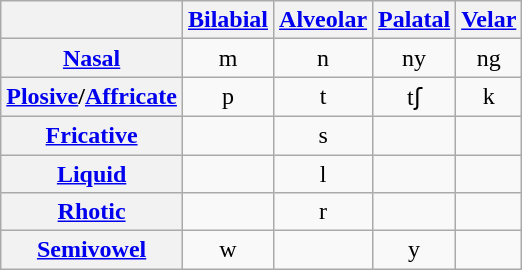<table class="wikitable" style="text-align:center;">
<tr>
<th></th>
<th><a href='#'>Bilabial</a></th>
<th><a href='#'>Alveolar</a></th>
<th><a href='#'>Palatal</a></th>
<th><a href='#'>Velar</a></th>
</tr>
<tr>
<th><a href='#'>Nasal</a></th>
<td>m </td>
<td>n </td>
<td>ny </td>
<td>ng </td>
</tr>
<tr>
<th><a href='#'>Plosive</a>/<a href='#'>Affricate</a></th>
<td>p </td>
<td>t </td>
<td>tʃ </td>
<td>k </td>
</tr>
<tr>
<th><a href='#'>Fricative</a></th>
<td></td>
<td>s </td>
<td></td>
<td></td>
</tr>
<tr>
<th><a href='#'>Liquid</a></th>
<td></td>
<td>l </td>
<td></td>
<td></td>
</tr>
<tr>
<th><a href='#'>Rhotic</a></th>
<td></td>
<td>r </td>
<td></td>
<td></td>
</tr>
<tr>
<th><a href='#'>Semivowel</a></th>
<td>w </td>
<td></td>
<td>y </td>
<td></td>
</tr>
</table>
